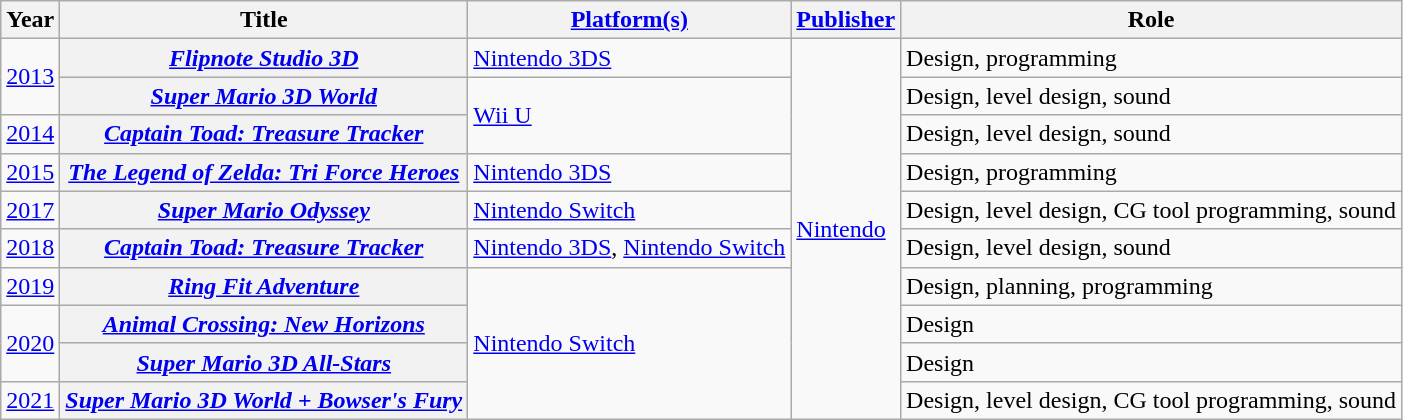<table class="wikitable sortable plainrowheaders">
<tr>
<th scope="col">Year</th>
<th scope="col">Title</th>
<th scope="col"><a href='#'>Platform(s)</a></th>
<th scope="col"><a href='#'>Publisher</a></th>
<th scope="col">Role</th>
</tr>
<tr>
<td rowspan="2"><a href='#'>2013</a></td>
<th scope="row"><em><a href='#'>Flipnote Studio 3D</a></em></th>
<td><a href='#'>Nintendo 3DS</a></td>
<td rowspan="10"><a href='#'>Nintendo</a></td>
<td>Design, programming</td>
</tr>
<tr>
<th scope="row"><em><a href='#'>Super Mario 3D World</a></em></th>
<td rowspan="2"><a href='#'>Wii U</a></td>
<td>Design, level design, sound</td>
</tr>
<tr>
<td><a href='#'>2014</a></td>
<th scope="row"><em><a href='#'>Captain Toad: Treasure Tracker</a></em></th>
<td>Design, level design, sound</td>
</tr>
<tr>
<td><a href='#'>2015</a></td>
<th scope="row"><em><a href='#'>The Legend of Zelda: Tri Force Heroes</a></em></th>
<td><a href='#'>Nintendo 3DS</a></td>
<td>Design, programming</td>
</tr>
<tr>
<td><a href='#'>2017</a></td>
<th scope="row"><em><a href='#'>Super Mario Odyssey</a></em></th>
<td><a href='#'>Nintendo Switch</a></td>
<td>Design, level design, CG tool programming, sound</td>
</tr>
<tr>
<td><a href='#'>2018</a></td>
<th scope="row"><em><a href='#'>Captain Toad: Treasure Tracker</a></em></th>
<td><a href='#'>Nintendo 3DS</a>, <a href='#'>Nintendo Switch</a></td>
<td>Design, level design, sound</td>
</tr>
<tr>
<td><a href='#'>2019</a></td>
<th scope="row"><em><a href='#'>Ring Fit Adventure</a></em></th>
<td rowspan="4"><a href='#'>Nintendo Switch</a></td>
<td>Design, planning, programming</td>
</tr>
<tr>
<td rowspan="2"><a href='#'>2020</a></td>
<th scope="row"><em><a href='#'>Animal Crossing: New Horizons</a></em></th>
<td>Design</td>
</tr>
<tr>
<th scope="row"><em><a href='#'>Super Mario 3D All-Stars</a></em></th>
<td>Design</td>
</tr>
<tr>
<td><a href='#'>2021</a></td>
<th scope="row"><em><a href='#'>Super Mario 3D World + Bowser's Fury</a></em></th>
<td>Design, level design, CG tool programming, sound</td>
</tr>
</table>
